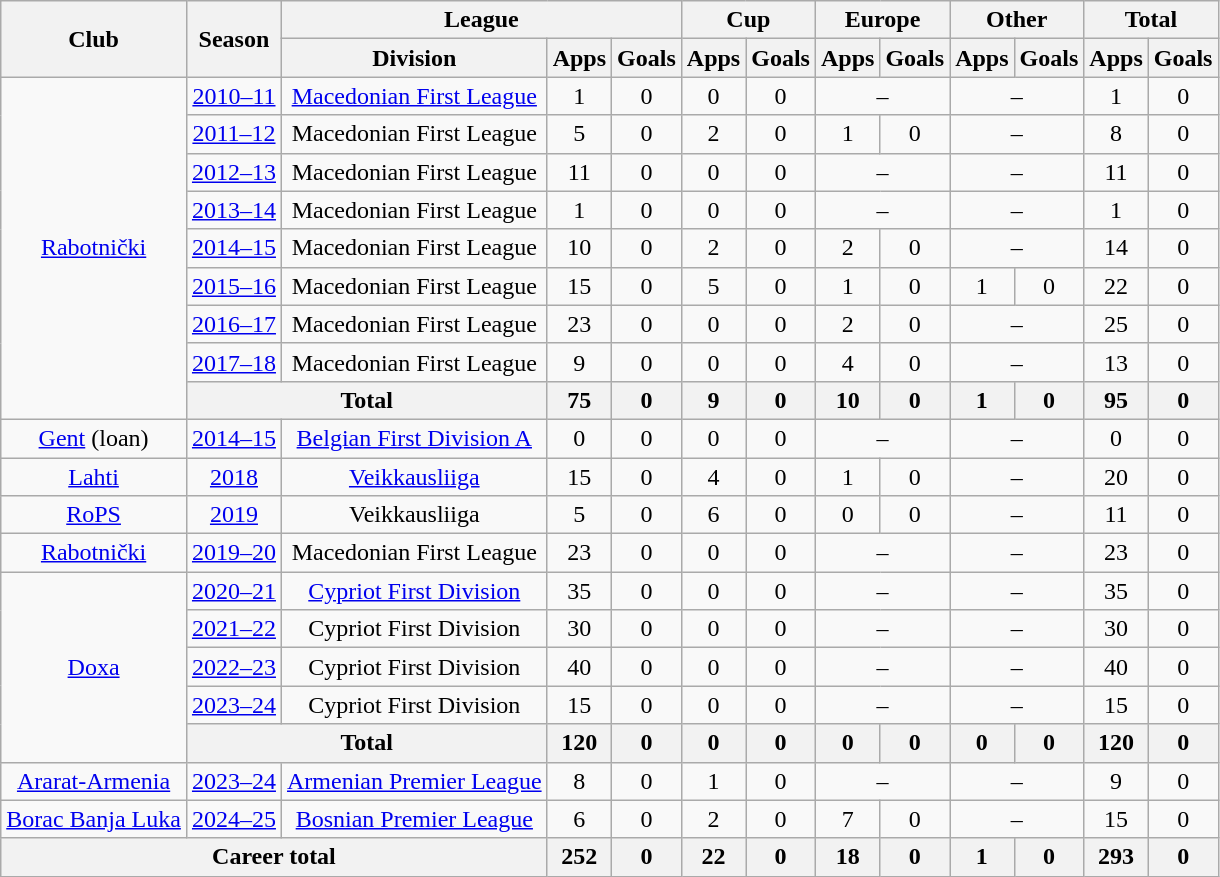<table class="wikitable" style="text-align:center">
<tr>
<th rowspan="2">Club</th>
<th rowspan="2">Season</th>
<th colspan="3">League</th>
<th colspan="2">Cup</th>
<th colspan="2">Europe</th>
<th colspan="2">Other</th>
<th colspan="2">Total</th>
</tr>
<tr>
<th>Division</th>
<th>Apps</th>
<th>Goals</th>
<th>Apps</th>
<th>Goals</th>
<th>Apps</th>
<th>Goals</th>
<th>Apps</th>
<th>Goals</th>
<th>Apps</th>
<th>Goals</th>
</tr>
<tr>
<td rowspan=9><a href='#'>Rabotnički</a></td>
<td><a href='#'>2010–11</a></td>
<td><a href='#'>Macedonian First League</a></td>
<td>1</td>
<td>0</td>
<td>0</td>
<td>0</td>
<td colspan=2>–</td>
<td colspan=2>–</td>
<td>1</td>
<td>0</td>
</tr>
<tr>
<td><a href='#'>2011–12</a></td>
<td>Macedonian First League</td>
<td>5</td>
<td>0</td>
<td>2</td>
<td>0</td>
<td>1</td>
<td>0</td>
<td colspan=2>–</td>
<td>8</td>
<td>0</td>
</tr>
<tr>
<td><a href='#'>2012–13</a></td>
<td>Macedonian First League</td>
<td>11</td>
<td>0</td>
<td>0</td>
<td>0</td>
<td colspan=2>–</td>
<td colspan=2>–</td>
<td>11</td>
<td>0</td>
</tr>
<tr>
<td><a href='#'>2013–14</a></td>
<td>Macedonian First League</td>
<td>1</td>
<td>0</td>
<td>0</td>
<td>0</td>
<td colspan=2>–</td>
<td colspan=2>–</td>
<td>1</td>
<td>0</td>
</tr>
<tr>
<td><a href='#'>2014–15</a></td>
<td>Macedonian First League</td>
<td>10</td>
<td>0</td>
<td>2</td>
<td>0</td>
<td>2</td>
<td>0</td>
<td colspan=2>–</td>
<td>14</td>
<td>0</td>
</tr>
<tr>
<td><a href='#'>2015–16</a></td>
<td>Macedonian First League</td>
<td>15</td>
<td>0</td>
<td>5</td>
<td>0</td>
<td>1</td>
<td>0</td>
<td>1</td>
<td>0</td>
<td>22</td>
<td>0</td>
</tr>
<tr>
<td><a href='#'>2016–17</a></td>
<td>Macedonian First League</td>
<td>23</td>
<td>0</td>
<td>0</td>
<td>0</td>
<td>2</td>
<td>0</td>
<td colspan=2>–</td>
<td>25</td>
<td>0</td>
</tr>
<tr>
<td><a href='#'>2017–18</a></td>
<td>Macedonian First League</td>
<td>9</td>
<td>0</td>
<td>0</td>
<td>0</td>
<td>4</td>
<td>0</td>
<td colspan=2>–</td>
<td>13</td>
<td>0</td>
</tr>
<tr>
<th colspan=2>Total</th>
<th>75</th>
<th>0</th>
<th>9</th>
<th>0</th>
<th>10</th>
<th>0</th>
<th>1</th>
<th>0</th>
<th>95</th>
<th>0</th>
</tr>
<tr>
<td><a href='#'>Gent</a> (loan)</td>
<td><a href='#'>2014–15</a></td>
<td><a href='#'>Belgian First Division A</a></td>
<td>0</td>
<td>0</td>
<td>0</td>
<td>0</td>
<td colspan=2>–</td>
<td colspan=2>–</td>
<td>0</td>
<td>0</td>
</tr>
<tr>
<td><a href='#'>Lahti</a></td>
<td><a href='#'>2018</a></td>
<td><a href='#'>Veikkausliiga</a></td>
<td>15</td>
<td>0</td>
<td>4</td>
<td>0</td>
<td>1</td>
<td>0</td>
<td colspan=2>–</td>
<td>20</td>
<td>0</td>
</tr>
<tr>
<td><a href='#'>RoPS</a></td>
<td><a href='#'>2019</a></td>
<td>Veikkausliiga</td>
<td>5</td>
<td>0</td>
<td>6</td>
<td>0</td>
<td>0</td>
<td>0</td>
<td colspan=2>–</td>
<td>11</td>
<td>0</td>
</tr>
<tr>
<td><a href='#'>Rabotnički</a></td>
<td><a href='#'>2019–20</a></td>
<td>Macedonian First League</td>
<td>23</td>
<td>0</td>
<td>0</td>
<td>0</td>
<td colspan=2>–</td>
<td colspan=2>–</td>
<td>23</td>
<td>0</td>
</tr>
<tr>
<td rowspan=5><a href='#'>Doxa</a></td>
<td><a href='#'>2020–21</a></td>
<td><a href='#'>Cypriot First Division</a></td>
<td>35</td>
<td>0</td>
<td>0</td>
<td>0</td>
<td colspan=2>–</td>
<td colspan=2>–</td>
<td>35</td>
<td>0</td>
</tr>
<tr>
<td><a href='#'>2021–22</a></td>
<td>Cypriot First Division</td>
<td>30</td>
<td>0</td>
<td>0</td>
<td>0</td>
<td colspan=2>–</td>
<td colspan=2>–</td>
<td>30</td>
<td>0</td>
</tr>
<tr>
<td><a href='#'>2022–23</a></td>
<td>Cypriot First Division</td>
<td>40</td>
<td>0</td>
<td>0</td>
<td>0</td>
<td colspan=2>–</td>
<td colspan=2>–</td>
<td>40</td>
<td>0</td>
</tr>
<tr>
<td><a href='#'>2023–24</a></td>
<td>Cypriot First Division</td>
<td>15</td>
<td>0</td>
<td>0</td>
<td>0</td>
<td colspan=2>–</td>
<td colspan=2>–</td>
<td>15</td>
<td>0</td>
</tr>
<tr>
<th colspan=2>Total</th>
<th>120</th>
<th>0</th>
<th>0</th>
<th>0</th>
<th>0</th>
<th>0</th>
<th>0</th>
<th>0</th>
<th>120</th>
<th>0</th>
</tr>
<tr>
<td><a href='#'>Ararat-Armenia</a></td>
<td><a href='#'>2023–24</a></td>
<td><a href='#'>Armenian Premier League</a></td>
<td>8</td>
<td>0</td>
<td>1</td>
<td>0</td>
<td colspan=2>–</td>
<td colspan=2>–</td>
<td>9</td>
<td>0</td>
</tr>
<tr>
<td><a href='#'>Borac Banja Luka</a></td>
<td><a href='#'>2024–25</a></td>
<td><a href='#'>Bosnian Premier League</a></td>
<td>6</td>
<td>0</td>
<td>2</td>
<td>0</td>
<td>7</td>
<td>0</td>
<td colspan=2>–</td>
<td>15</td>
<td>0</td>
</tr>
<tr>
<th colspan="3">Career total</th>
<th>252</th>
<th>0</th>
<th>22</th>
<th>0</th>
<th>18</th>
<th>0</th>
<th>1</th>
<th>0</th>
<th>293</th>
<th>0</th>
</tr>
</table>
